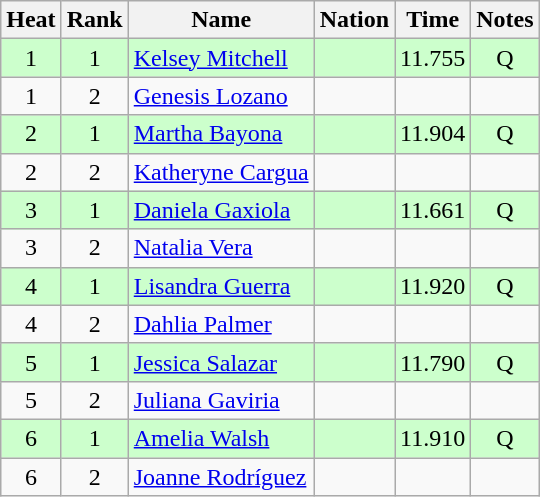<table class="wikitable sortable" style="text-align:center">
<tr>
<th>Heat</th>
<th>Rank</th>
<th>Name</th>
<th>Nation</th>
<th>Time</th>
<th>Notes</th>
</tr>
<tr bgcolor=ccffcc>
<td>1</td>
<td>1</td>
<td align=left><a href='#'>Kelsey Mitchell</a></td>
<td align=left></td>
<td>11.755</td>
<td>Q</td>
</tr>
<tr>
<td>1</td>
<td>2</td>
<td align=left><a href='#'>Genesis Lozano</a></td>
<td align=left></td>
<td></td>
<td></td>
</tr>
<tr bgcolor=ccffcc>
<td>2</td>
<td>1</td>
<td align=left><a href='#'>Martha Bayona</a></td>
<td align=left></td>
<td>11.904</td>
<td>Q</td>
</tr>
<tr>
<td>2</td>
<td>2</td>
<td align=left><a href='#'>Katheryne Cargua</a></td>
<td align=left></td>
<td></td>
<td></td>
</tr>
<tr bgcolor=ccffcc>
<td>3</td>
<td>1</td>
<td align=left><a href='#'>Daniela Gaxiola</a></td>
<td align=left></td>
<td>11.661</td>
<td>Q</td>
</tr>
<tr>
<td>3</td>
<td>2</td>
<td align=left><a href='#'>Natalia Vera</a></td>
<td align=left></td>
<td></td>
<td></td>
</tr>
<tr bgcolor=ccffcc>
<td>4</td>
<td>1</td>
<td align=left><a href='#'>Lisandra Guerra</a></td>
<td align=left></td>
<td>11.920</td>
<td>Q</td>
</tr>
<tr>
<td>4</td>
<td>2</td>
<td align=left><a href='#'>Dahlia Palmer</a></td>
<td align=left></td>
<td></td>
<td></td>
</tr>
<tr bgcolor=ccffcc>
<td>5</td>
<td>1</td>
<td align=left><a href='#'>Jessica Salazar</a></td>
<td align=left></td>
<td>11.790</td>
<td>Q</td>
</tr>
<tr>
<td>5</td>
<td>2</td>
<td align=left><a href='#'>Juliana Gaviria</a></td>
<td align=left></td>
<td></td>
<td></td>
</tr>
<tr bgcolor=ccffcc>
<td>6</td>
<td>1</td>
<td align=left><a href='#'>Amelia Walsh</a></td>
<td align=left></td>
<td>11.910</td>
<td>Q</td>
</tr>
<tr>
<td>6</td>
<td>2</td>
<td align=left><a href='#'>Joanne Rodríguez</a></td>
<td align=left></td>
<td></td>
<td></td>
</tr>
</table>
